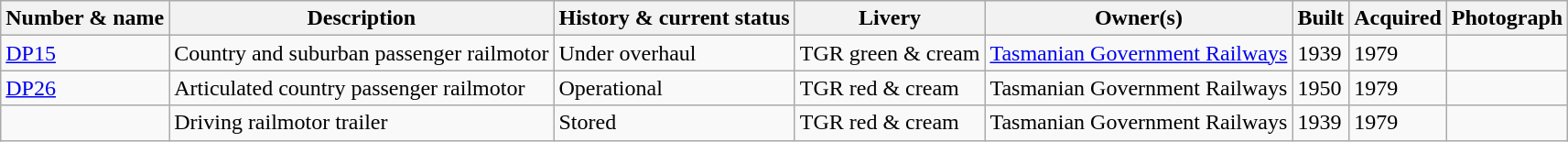<table class="wikitable">
<tr>
<th>Number & name</th>
<th>Description</th>
<th>History & current status</th>
<th>Livery</th>
<th>Owner(s)</th>
<th>Built</th>
<th>Acquired</th>
<th>Photograph</th>
</tr>
<tr>
<td><a href='#'>DP15</a></td>
<td>Country and suburban passenger railmotor</td>
<td>Under overhaul</td>
<td>TGR green & cream</td>
<td><a href='#'>Tasmanian Government Railways</a></td>
<td>1939</td>
<td>1979</td>
<td></td>
</tr>
<tr>
<td><a href='#'>DP26</a></td>
<td>Articulated country passenger railmotor</td>
<td>Operational</td>
<td>TGR red & cream</td>
<td>Tasmanian Government Railways</td>
<td>1950</td>
<td>1979</td>
<td></td>
</tr>
<tr>
<td></td>
<td>Driving railmotor trailer</td>
<td>Stored</td>
<td>TGR red & cream</td>
<td>Tasmanian Government Railways</td>
<td>1939</td>
<td>1979</td>
<td></td>
</tr>
</table>
